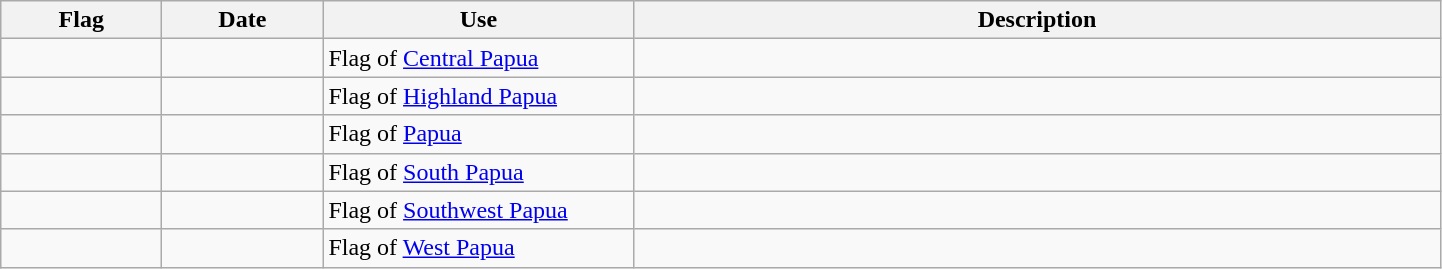<table class="wikitable">
<tr>
<th style="width:100px;">Flag</th>
<th style="width:100px;">Date</th>
<th style="width:200px;">Use</th>
<th style="width:530px;">Description</th>
</tr>
<tr>
<td></td>
<td></td>
<td>Flag of <a href='#'>Central Papua</a></td>
<td></td>
</tr>
<tr>
<td></td>
<td></td>
<td>Flag of <a href='#'>Highland Papua</a></td>
<td></td>
</tr>
<tr>
<td></td>
<td></td>
<td>Flag of <a href='#'>Papua</a></td>
<td></td>
</tr>
<tr>
<td></td>
<td></td>
<td>Flag of <a href='#'>South Papua</a></td>
<td></td>
</tr>
<tr>
<td></td>
<td></td>
<td>Flag of <a href='#'>Southwest Papua</a></td>
<td></td>
</tr>
<tr>
<td></td>
<td></td>
<td>Flag of <a href='#'>West Papua</a></td>
<td></td>
</tr>
</table>
